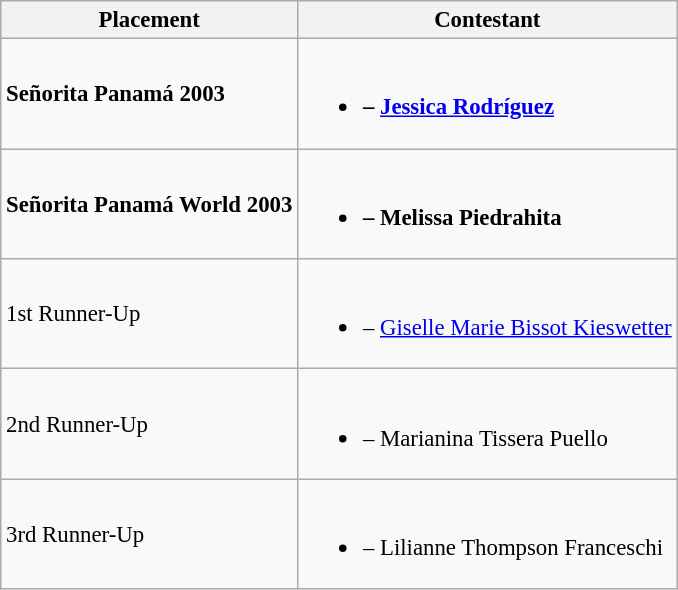<table class="wikitable sortable" style="font-size: 95%;">
<tr>
<th>Placement</th>
<th>Contestant</th>
</tr>
<tr>
<td><strong>Señorita Panamá 2003</strong></td>
<td><br><ul><li><strong> – <a href='#'>Jessica Rodríguez</a></strong></li></ul></td>
</tr>
<tr>
<td><strong>Señorita Panamá World 2003</strong></td>
<td><br><ul><li><strong> – Melissa Piedrahita</strong> </li></ul></td>
</tr>
<tr>
<td>1st Runner-Up</td>
<td><br><ul><li> – <a href='#'>Giselle Marie Bissot Kieswetter</a></li></ul></td>
</tr>
<tr>
<td>2nd Runner-Up</td>
<td><br><ul><li> – Marianina Tissera Puello </li></ul></td>
</tr>
<tr>
<td>3rd Runner-Up</td>
<td><br><ul><li> – Lilianne Thompson Franceschi </li></ul></td>
</tr>
</table>
